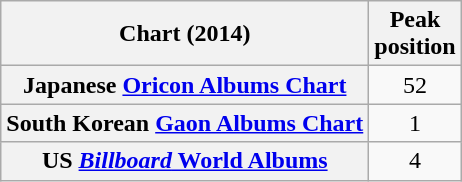<table class="wikitable sortable plainrowheaders" style="text-align:center;">
<tr>
<th>Chart (2014)</th>
<th>Peak<br>position</th>
</tr>
<tr>
<th scope="row">Japanese <a href='#'>Oricon Albums Chart</a></th>
<td>52</td>
</tr>
<tr>
<th scope="row">South Korean <a href='#'>Gaon Albums Chart</a></th>
<td>1</td>
</tr>
<tr>
<th scope="row">US <a href='#'><em>Billboard</em> World Albums</a></th>
<td>4</td>
</tr>
</table>
